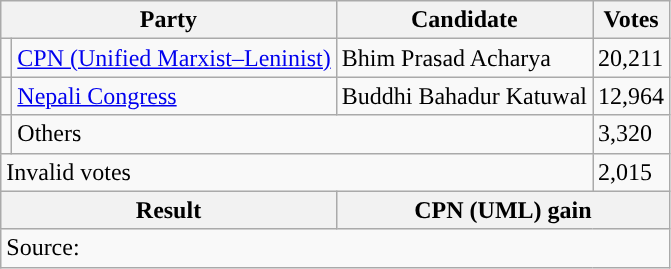<table class="wikitable">
<tr>
<th colspan="2">Party</th>
<th>Candidate</th>
<th>Votes</th>
</tr>
<tr>
<td style="background-color:"></td>
<td><a href='#'>CPN (Unified Marxist–Leninist)</a></td>
<td>Bhim Prasad Acharya</td>
<td>20,211</td>
</tr>
<tr>
<td style="background-color:"></td>
<td><a href='#'>Nepali Congress</a></td>
<td>Buddhi Bahadur Katuwal</td>
<td>12,964</td>
</tr>
<tr>
<td></td>
<td colspan="2">Others</td>
<td>3,320</td>
</tr>
<tr>
<td colspan="3">Invalid votes</td>
<td>2,015</td>
</tr>
<tr>
<th colspan="2">Result</th>
<th colspan="2">CPN (UML) gain</th>
</tr>
<tr>
<td colspan="4">Source: </td>
</tr>
</table>
